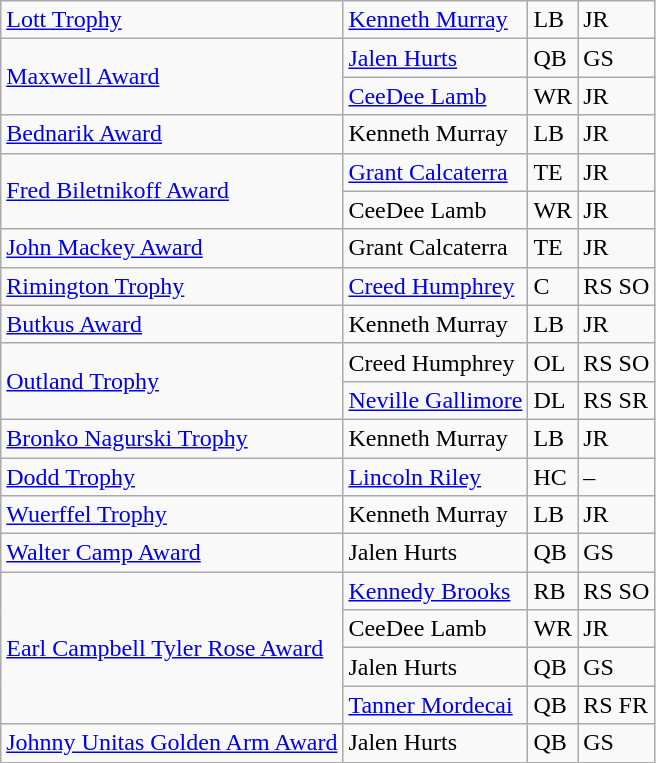<table class="wikitable">
<tr>
<td><a href='#'>Lott Trophy</a></td>
<td><a href='#'>Kenneth Murray</a></td>
<td>LB</td>
<td>JR</td>
</tr>
<tr>
<td rowspan=2><a href='#'>Maxwell Award</a></td>
<td><a href='#'>Jalen Hurts</a></td>
<td>QB</td>
<td>GS</td>
</tr>
<tr>
<td><a href='#'>CeeDee Lamb</a></td>
<td>WR</td>
<td>JR</td>
</tr>
<tr>
<td><a href='#'>Bednarik Award</a></td>
<td>Kenneth Murray</td>
<td>LB</td>
<td>JR</td>
</tr>
<tr>
<td rowspan=2><a href='#'>Fred Biletnikoff Award</a></td>
<td><a href='#'>Grant Calcaterra</a></td>
<td>TE</td>
<td>JR</td>
</tr>
<tr>
<td>CeeDee Lamb</td>
<td>WR</td>
<td>JR</td>
</tr>
<tr>
<td><a href='#'>John Mackey Award</a></td>
<td>Grant Calcaterra</td>
<td>TE</td>
<td>JR</td>
</tr>
<tr>
<td><a href='#'>Rimington Trophy</a></td>
<td><a href='#'>Creed Humphrey</a></td>
<td>C</td>
<td>RS SO</td>
</tr>
<tr>
<td><a href='#'>Butkus Award</a></td>
<td>Kenneth Murray</td>
<td>LB</td>
<td>JR</td>
</tr>
<tr>
<td rowspan=2><a href='#'>Outland Trophy</a></td>
<td>Creed Humphrey</td>
<td>OL</td>
<td>RS SO</td>
</tr>
<tr>
<td><a href='#'>Neville Gallimore</a></td>
<td>DL</td>
<td>RS SR</td>
</tr>
<tr>
<td><a href='#'>Bronko Nagurski Trophy</a></td>
<td>Kenneth Murray</td>
<td>LB</td>
<td>JR</td>
</tr>
<tr>
<td><a href='#'>Dodd Trophy</a></td>
<td><a href='#'>Lincoln Riley</a></td>
<td>HC</td>
<td>–</td>
</tr>
<tr>
<td><a href='#'>Wuerffel Trophy</a></td>
<td>Kenneth Murray</td>
<td>LB</td>
<td>JR</td>
</tr>
<tr>
<td><a href='#'>Walter Camp Award</a></td>
<td>Jalen Hurts</td>
<td>QB</td>
<td>GS</td>
</tr>
<tr>
<td rowspan=4><a href='#'>Earl Campbell Tyler Rose Award</a></td>
<td><a href='#'>Kennedy Brooks</a></td>
<td>RB</td>
<td>RS SO</td>
</tr>
<tr>
<td>CeeDee Lamb</td>
<td>WR</td>
<td>JR</td>
</tr>
<tr>
<td>Jalen Hurts</td>
<td>QB</td>
<td>GS</td>
</tr>
<tr>
<td><a href='#'>Tanner Mordecai</a></td>
<td>QB</td>
<td>RS FR</td>
</tr>
<tr>
<td><a href='#'>Johnny Unitas Golden Arm Award</a></td>
<td>Jalen Hurts</td>
<td>QB</td>
<td>GS</td>
</tr>
</table>
